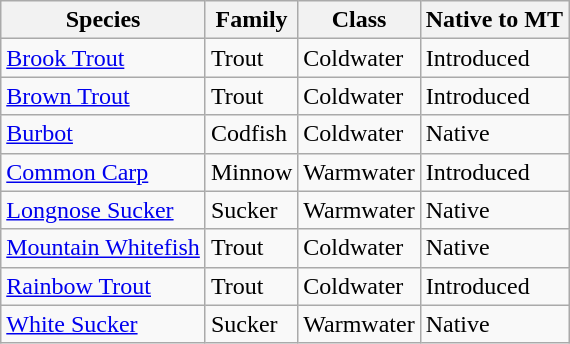<table class="wikitable">
<tr>
<th colspan="1" rowspan="1">Species</th>
<th colspan="1" rowspan="1">Family</th>
<th colspan="1" rowspan="1">Class</th>
<th colspan="1" rowspan="1">Native to MT</th>
</tr>
<tr>
<td><a href='#'>Brook Trout</a></td>
<td>Trout</td>
<td>Coldwater</td>
<td>Introduced</td>
</tr>
<tr>
<td><a href='#'>Brown Trout</a></td>
<td>Trout</td>
<td>Coldwater</td>
<td>Introduced</td>
</tr>
<tr>
<td><a href='#'>Burbot</a></td>
<td>Codfish</td>
<td>Coldwater</td>
<td>Native</td>
</tr>
<tr>
<td><a href='#'>Common Carp</a></td>
<td>Minnow</td>
<td>Warmwater</td>
<td>Introduced</td>
</tr>
<tr>
<td><a href='#'>Longnose Sucker</a></td>
<td>Sucker</td>
<td>Warmwater</td>
<td>Native</td>
</tr>
<tr>
<td><a href='#'>Mountain Whitefish</a></td>
<td>Trout</td>
<td>Coldwater</td>
<td>Native</td>
</tr>
<tr>
<td><a href='#'>Rainbow Trout</a></td>
<td>Trout</td>
<td>Coldwater</td>
<td>Introduced</td>
</tr>
<tr>
<td><a href='#'>White Sucker</a></td>
<td>Sucker</td>
<td>Warmwater</td>
<td>Native</td>
</tr>
</table>
